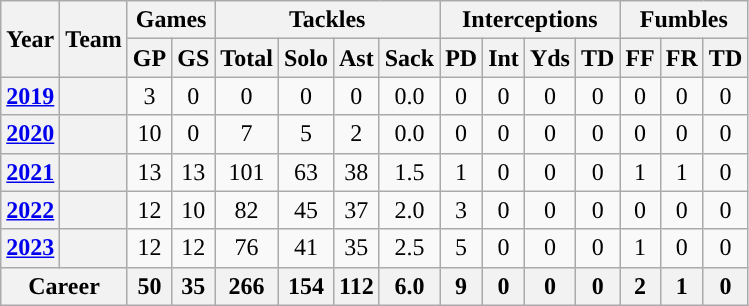<table class="wikitable" style="text-align:center;">
<tr>
<th rowspan="2">Year</th>
<th rowspan="2">Team</th>
<th colspan="2">Games</th>
<th colspan="4">Tackles</th>
<th colspan="4">Interceptions</th>
<th colspan="3">Fumbles</th>
</tr>
<tr>
<th>GP</th>
<th>GS</th>
<th>Total</th>
<th>Solo</th>
<th>Ast</th>
<th>Sack</th>
<th>PD</th>
<th>Int</th>
<th>Yds</th>
<th>TD</th>
<th>FF</th>
<th>FR</th>
<th>TD</th>
</tr>
<tr>
<th><a href='#'>2019</a></th>
<th><a href='#'></a></th>
<td>3</td>
<td>0</td>
<td>0</td>
<td>0</td>
<td>0</td>
<td>0.0</td>
<td>0</td>
<td>0</td>
<td>0</td>
<td>0</td>
<td>0</td>
<td>0</td>
<td>0</td>
</tr>
<tr>
<th><a href='#'>2020</a></th>
<th><a href='#'></a></th>
<td>10</td>
<td>0</td>
<td>7</td>
<td>5</td>
<td>2</td>
<td>0.0</td>
<td>0</td>
<td>0</td>
<td>0</td>
<td>0</td>
<td>0</td>
<td>0</td>
<td>0</td>
</tr>
<tr>
<th><a href='#'>2021</a></th>
<th><a href='#'></a></th>
<td>13</td>
<td>13</td>
<td>101</td>
<td>63</td>
<td>38</td>
<td>1.5</td>
<td>1</td>
<td>0</td>
<td>0</td>
<td>0</td>
<td>1</td>
<td>1</td>
<td>0</td>
</tr>
<tr>
<th><a href='#'>2022</a></th>
<th><a href='#'></a></th>
<td>12</td>
<td>10</td>
<td>82</td>
<td>45</td>
<td>37</td>
<td>2.0</td>
<td>3</td>
<td>0</td>
<td>0</td>
<td>0</td>
<td>0</td>
<td>0</td>
<td>0</td>
</tr>
<tr>
<th><a href='#'>2023</a></th>
<th><a href='#'></a></th>
<td>12</td>
<td>12</td>
<td>76</td>
<td>41</td>
<td>35</td>
<td>2.5</td>
<td>5</td>
<td>0</td>
<td>0</td>
<td>0</td>
<td>1</td>
<td>0</td>
<td>0</td>
</tr>
<tr>
<th align=center colspan="2">Career</th>
<th>50</th>
<th>35</th>
<th>266</th>
<th>154</th>
<th>112</th>
<th>6.0</th>
<th>9</th>
<th>0</th>
<th>0</th>
<th>0</th>
<th>2</th>
<th>1</th>
<th>0</th>
</tr>
</table>
